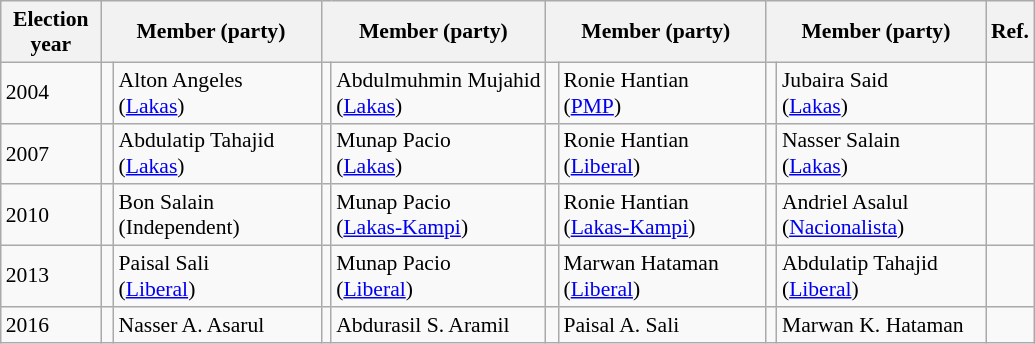<table class=wikitable style="font-size:90%">
<tr>
<th width=60px>Election<br>year</th>
<th colspan=2 width=140px>Member (party)</th>
<th colspan=2 width=140px>Member (party)</th>
<th colspan=2 width=140px>Member (party)</th>
<th colspan=2 width=140px>Member (party)</th>
<th>Ref.</th>
</tr>
<tr>
<td>2004</td>
<td bgcolor=></td>
<td>Alton Angeles<br>(<a href='#'>Lakas</a>)</td>
<td bgcolor=></td>
<td>Abdulmuhmin Mujahid<br>(<a href='#'>Lakas</a>)</td>
<td bgcolor=></td>
<td>Ronie Hantian<br>(<a href='#'>PMP</a>)</td>
<td bgcolor=></td>
<td>Jubaira Said<br>(<a href='#'>Lakas</a>)</td>
<td></td>
</tr>
<tr>
<td>2007</td>
<td bgcolor=></td>
<td>Abdulatip Tahajid<br>(<a href='#'>Lakas</a>)</td>
<td bgcolor=></td>
<td>Munap Pacio<br>(<a href='#'>Lakas</a>)</td>
<td bgcolor=></td>
<td>Ronie Hantian<br>(<a href='#'>Liberal</a>)</td>
<td bgcolor=></td>
<td>Nasser Salain<br>(<a href='#'>Lakas</a>)</td>
<td></td>
</tr>
<tr>
<td>2010</td>
<td bgcolor=></td>
<td>Bon Salain<br>(Independent)</td>
<td bgcolor=></td>
<td>Munap Pacio<br>(<a href='#'>Lakas-Kampi</a>)</td>
<td bgcolor=></td>
<td>Ronie Hantian<br>(<a href='#'>Lakas-Kampi</a>)</td>
<td bgcolor=></td>
<td>Andriel Asalul<br>(<a href='#'>Nacionalista</a>)</td>
<td></td>
</tr>
<tr>
<td>2013</td>
<td bgcolor=></td>
<td>Paisal Sali<br>(<a href='#'>Liberal</a>)</td>
<td bgcolor=></td>
<td>Munap Pacio<br>(<a href='#'>Liberal</a>)</td>
<td bgcolor=></td>
<td>Marwan Hataman<br>(<a href='#'>Liberal</a>)</td>
<td bgcolor=></td>
<td>Abdulatip Tahajid<br>(<a href='#'>Liberal</a>)</td>
<td></td>
</tr>
<tr>
<td>2016</td>
<td></td>
<td>Nasser A. Asarul</td>
<td></td>
<td>Abdurasil S. Aramil</td>
<td></td>
<td>Paisal A. Sali</td>
<td></td>
<td>Marwan K. Hataman</td>
<td></td>
</tr>
</table>
